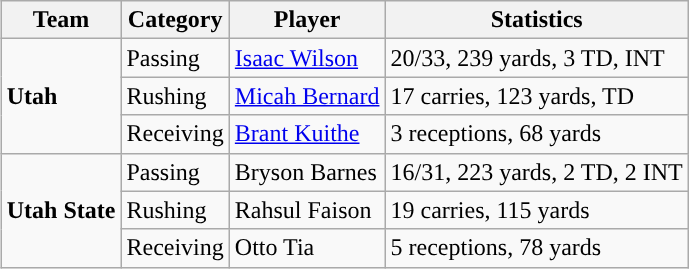<table class="wikitable" style="float: right;">
<tr>
<th>Team</th>
<th>Category</th>
<th>Player</th>
<th>Statistics</th>
</tr>
<tr>
<td rowspan=3><strong>Utah</strong></td>
<td>Passing</td>
<td><a href='#'>Isaac Wilson</a></td>
<td>20/33, 239 yards, 3 TD, INT</td>
</tr>
<tr>
<td>Rushing</td>
<td><a href='#'>Micah Bernard</a></td>
<td>17 carries, 123 yards, TD</td>
</tr>
<tr>
<td>Receiving</td>
<td><a href='#'>Brant Kuithe</a></td>
<td>3 receptions, 68 yards</td>
</tr>
<tr>
<td rowspan=3><strong>Utah State</strong></td>
<td>Passing</td>
<td>Bryson Barnes</td>
<td>16/31, 223 yards, 2 TD, 2 INT</td>
</tr>
<tr>
<td>Rushing</td>
<td>Rahsul Faison</td>
<td>19 carries, 115 yards</td>
</tr>
<tr>
<td>Receiving</td>
<td>Otto Tia</td>
<td>5 receptions, 78 yards</td>
</tr>
</table>
